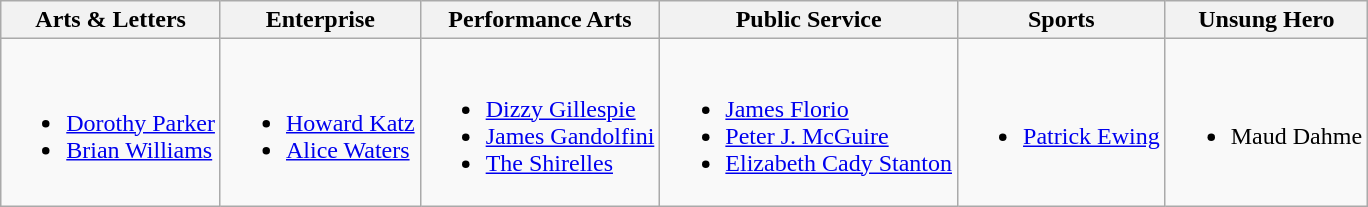<table class="wikitable">
<tr>
<th>Arts & Letters</th>
<th>Enterprise</th>
<th>Performance Arts</th>
<th>Public Service</th>
<th>Sports</th>
<th>Unsung Hero</th>
</tr>
<tr>
<td><br><ul><li><a href='#'>Dorothy Parker</a></li><li><a href='#'>Brian Williams</a></li></ul></td>
<td><br><ul><li><a href='#'>Howard Katz</a></li><li><a href='#'>Alice Waters</a></li></ul></td>
<td><br><ul><li><a href='#'>Dizzy Gillespie</a></li><li><a href='#'>James Gandolfini</a></li><li><a href='#'>The Shirelles</a></li></ul></td>
<td><br><ul><li><a href='#'>James Florio</a></li><li><a href='#'>Peter J. McGuire</a></li><li><a href='#'>Elizabeth Cady Stanton</a></li></ul></td>
<td><br><ul><li><a href='#'>Patrick Ewing</a></li></ul></td>
<td><br><ul><li>Maud Dahme</li></ul></td>
</tr>
</table>
